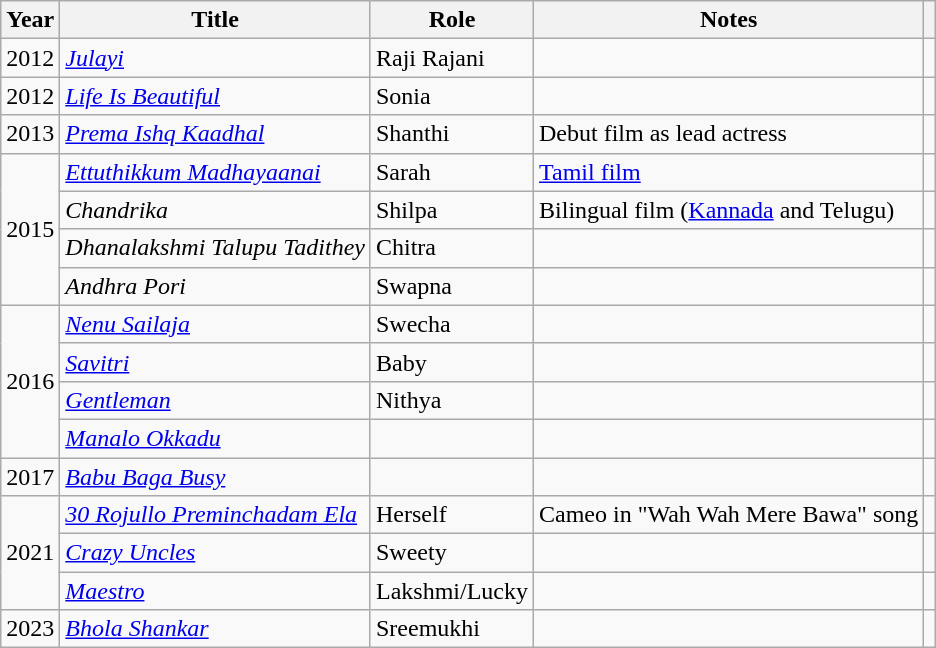<table class="wikitable sortable">
<tr style="text-align:center;">
<th>Year</th>
<th>Title</th>
<th>Role</th>
<th>Notes</th>
<th class="unsortable"></th>
</tr>
<tr>
<td>2012</td>
<td><em><a href='#'>Julayi</a></em></td>
<td>Raji Rajani</td>
<td></td>
<td></td>
</tr>
<tr>
<td>2012</td>
<td><em><a href='#'>Life Is Beautiful</a></em></td>
<td>Sonia</td>
<td></td>
<td></td>
</tr>
<tr>
<td rowspan="1">2013</td>
<td><em><a href='#'>Prema Ishq Kaadhal</a></em></td>
<td>Shanthi</td>
<td>Debut film as lead actress</td>
<td></td>
</tr>
<tr>
<td rowspan="4">2015</td>
<td><em><a href='#'>Ettuthikkum Madhayaanai</a></em></td>
<td>Sarah</td>
<td><a href='#'>Tamil film</a></td>
<td></td>
</tr>
<tr>
<td><em>Chandrika</em></td>
<td>Shilpa</td>
<td>Bilingual film (<a href='#'>Kannada</a> and Telugu)</td>
<td></td>
</tr>
<tr>
<td><em>Dhanalakshmi Talupu Tadithey  </em></td>
<td>Chitra</td>
<td></td>
<td></td>
</tr>
<tr>
<td><em>Andhra Pori</em></td>
<td>Swapna</td>
<td></td>
<td></td>
</tr>
<tr>
<td rowspan="4">2016</td>
<td><em><a href='#'>Nenu Sailaja</a></em></td>
<td>Swecha</td>
<td></td>
<td></td>
</tr>
<tr>
<td><em><a href='#'>Savitri</a></em></td>
<td>Baby</td>
<td></td>
<td></td>
</tr>
<tr>
<td><em><a href='#'>Gentleman</a></em></td>
<td>Nithya</td>
<td></td>
<td></td>
</tr>
<tr>
<td><em><a href='#'>Manalo Okkadu</a></em></td>
<td></td>
<td></td>
<td></td>
</tr>
<tr>
<td rowspan="1">2017</td>
<td><em><a href='#'>Babu Baga Busy</a></em></td>
<td></td>
<td></td>
<td></td>
</tr>
<tr>
<td rowspan="3">2021</td>
<td><em><a href='#'>30 Rojullo Preminchadam Ela</a></em></td>
<td>Herself</td>
<td>Cameo in "Wah Wah Mere Bawa" song</td>
<td></td>
</tr>
<tr>
<td><em><a href='#'>Crazy Uncles</a></em></td>
<td>Sweety</td>
<td></td>
<td></td>
</tr>
<tr>
<td><a href='#'><em>Maestro</em></a></td>
<td>Lakshmi/Lucky</td>
<td></td>
<td></td>
</tr>
<tr>
<td rowspan="1">2023</td>
<td><em><a href='#'>Bhola Shankar</a></em></td>
<td>Sreemukhi</td>
<td></td>
<td></td>
</tr>
</table>
